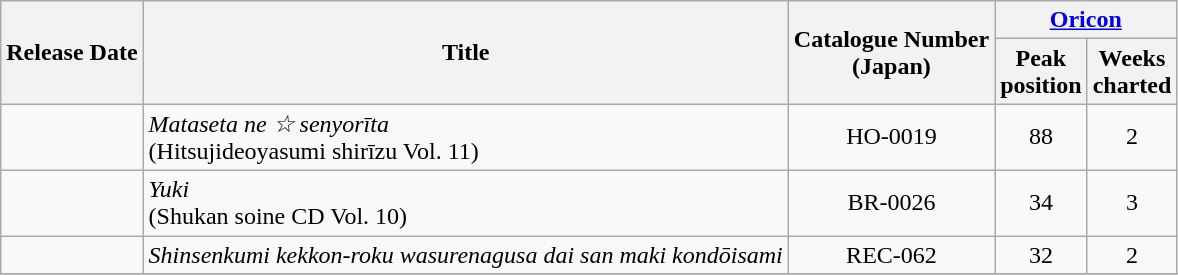<table class="wikitable plainrowheaders" style="text-align:center">
<tr>
<th rowspan=2; style=>Release Date</th>
<th rowspan=2; style=>Title</th>
<th rowspan=2;>Catalogue Number <br>(Japan)</th>
<th colspan=2; style=><a href='#'>Oricon</a><br></th>
</tr>
<tr>
<th style=>Peak<br>position</th>
<th style=>Weeks<br> charted</th>
</tr>
<tr>
<td></td>
<td align=left><em>Mataseta ne ☆ senyorīta</em><br>(Hitsujideoyasumi shirīzu Vol. 11)</td>
<td>HO-0019</td>
<td>88</td>
<td>2</td>
</tr>
<tr>
<td></td>
<td align=left><em>Yuki</em><br>(Shukan soine CD Vol. 10)</td>
<td>BR-0026</td>
<td>34</td>
<td>3</td>
</tr>
<tr>
<td></td>
<td align=left><em>Shinsenkumi kekkon-roku wasurenagusa dai san maki kondōisami</em></td>
<td>REC-062</td>
<td>32</td>
<td>2</td>
</tr>
<tr>
</tr>
</table>
